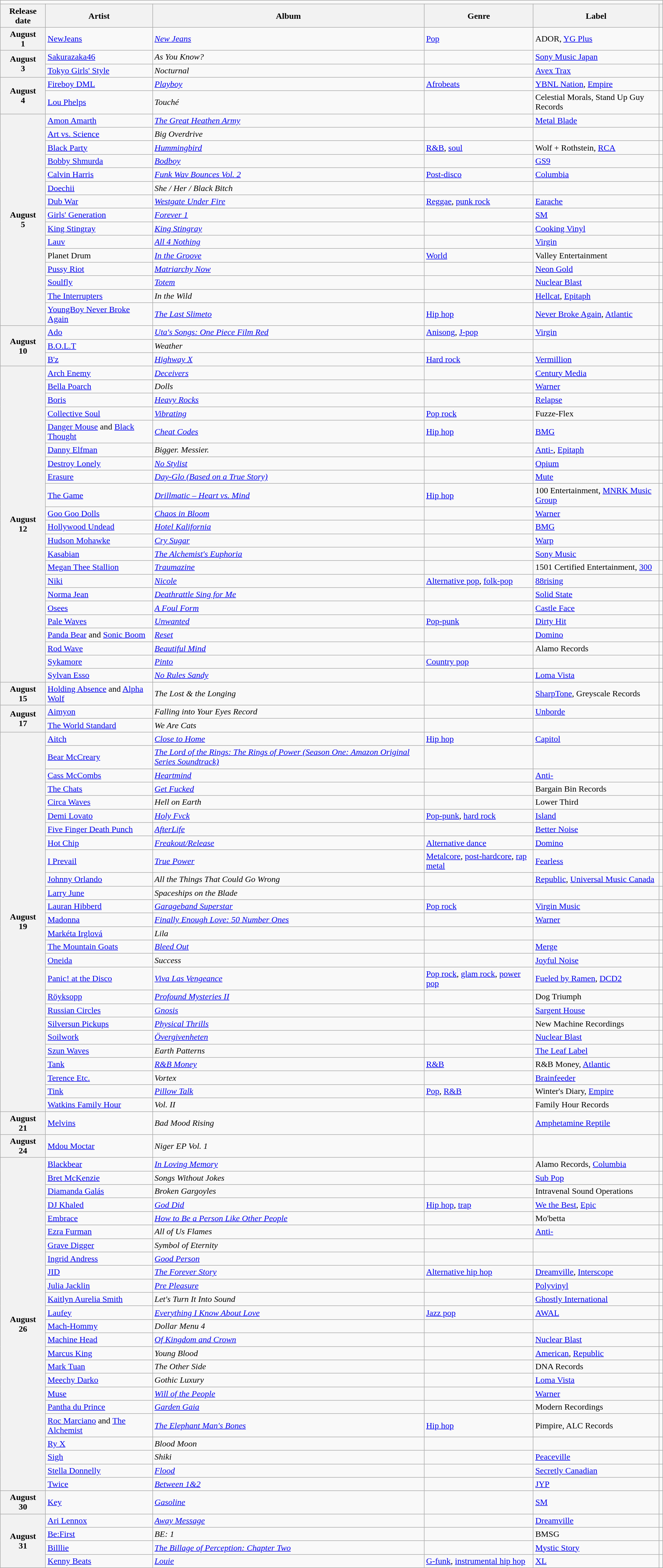<table class="wikitable plainrowheaders">
<tr>
<td colspan="6" style="text-align:center;"></td>
</tr>
<tr>
<th scope="col">Release date</th>
<th scope="col">Artist</th>
<th scope="col">Album</th>
<th scope="col">Genre</th>
<th scope="col">Label</th>
<th scope="col"></th>
</tr>
<tr>
<th scope="row" rowspan="1" style="text-align:center;">August<br>1</th>
<td><a href='#'>NewJeans</a></td>
<td><em><a href='#'>New Jeans</a></em></td>
<td><a href='#'>Pop</a></td>
<td>ADOR, <a href='#'>YG Plus</a></td>
<td></td>
</tr>
<tr>
<th scope="row" rowspan="2" style="text-align:center;">August<br>3</th>
<td><a href='#'>Sakurazaka46</a></td>
<td><em>As You Know?</em></td>
<td></td>
<td><a href='#'>Sony Music Japan</a></td>
<td></td>
</tr>
<tr>
<td><a href='#'>Tokyo Girls' Style</a></td>
<td><em>Nocturnal</em></td>
<td></td>
<td><a href='#'>Avex Trax</a></td>
<td></td>
</tr>
<tr>
<th scope="row" rowspan="2" style="text-align:center;">August<br>4</th>
<td><a href='#'>Fireboy DML</a></td>
<td><em><a href='#'>Playboy</a></em></td>
<td><a href='#'>Afrobeats</a></td>
<td><a href='#'>YBNL Nation</a>, <a href='#'>Empire</a></td>
<td></td>
</tr>
<tr>
<td><a href='#'>Lou Phelps</a></td>
<td><em>Touché</em></td>
<td></td>
<td>Celestial Morals, Stand Up Guy Records</td>
<td></td>
</tr>
<tr>
<th scope="row" rowspan="15" style="text-align:center;">August<br>5</th>
<td><a href='#'>Amon Amarth</a></td>
<td><em><a href='#'>The Great Heathen Army</a></em></td>
<td></td>
<td><a href='#'>Metal Blade</a></td>
<td></td>
</tr>
<tr>
<td><a href='#'>Art vs. Science</a></td>
<td><em>Big Overdrive</em></td>
<td></td>
<td></td>
<td></td>
</tr>
<tr>
<td><a href='#'>Black Party</a></td>
<td><em><a href='#'>Hummingbird</a></em></td>
<td><a href='#'>R&B</a>, <a href='#'>soul</a></td>
<td>Wolf + Rothstein, <a href='#'>RCA</a></td>
<td></td>
</tr>
<tr>
<td><a href='#'>Bobby Shmurda</a></td>
<td><em><a href='#'>Bodboy</a></em></td>
<td></td>
<td><a href='#'>GS9</a></td>
<td></td>
</tr>
<tr>
<td><a href='#'>Calvin Harris</a></td>
<td><em><a href='#'>Funk Wav Bounces Vol. 2</a></em></td>
<td><a href='#'>Post-disco</a></td>
<td><a href='#'>Columbia</a></td>
<td></td>
</tr>
<tr>
<td><a href='#'>Doechii</a></td>
<td><em>She / Her / Black Bitch</em></td>
<td></td>
<td></td>
<td></td>
</tr>
<tr>
<td><a href='#'>Dub War</a></td>
<td><em><a href='#'>Westgate Under Fire</a></em></td>
<td><a href='#'>Reggae</a>, <a href='#'>punk rock</a></td>
<td><a href='#'>Earache</a></td>
<td></td>
</tr>
<tr>
<td><a href='#'>Girls' Generation</a></td>
<td><em><a href='#'>Forever 1</a></em></td>
<td></td>
<td><a href='#'>SM</a></td>
<td></td>
</tr>
<tr>
<td><a href='#'>King Stingray</a></td>
<td><em><a href='#'>King Stingray</a></em></td>
<td></td>
<td><a href='#'>Cooking Vinyl</a></td>
<td></td>
</tr>
<tr>
<td><a href='#'>Lauv</a></td>
<td><em><a href='#'>All 4 Nothing</a></em></td>
<td></td>
<td><a href='#'>Virgin</a></td>
<td></td>
</tr>
<tr>
<td>Planet Drum</td>
<td><em><a href='#'>In the Groove</a></em></td>
<td><a href='#'>World</a></td>
<td>Valley Entertainment</td>
<td></td>
</tr>
<tr>
<td><a href='#'>Pussy Riot</a></td>
<td><em><a href='#'>Matriarchy Now</a></em></td>
<td></td>
<td><a href='#'>Neon Gold</a></td>
<td></td>
</tr>
<tr>
<td><a href='#'>Soulfly</a></td>
<td><em><a href='#'>Totem</a></em></td>
<td></td>
<td><a href='#'>Nuclear Blast</a></td>
<td></td>
</tr>
<tr>
<td><a href='#'>The Interrupters</a></td>
<td><em>In the Wild</em></td>
<td></td>
<td><a href='#'>Hellcat</a>, <a href='#'>Epitaph</a></td>
<td></td>
</tr>
<tr>
<td><a href='#'>YoungBoy Never Broke Again</a></td>
<td><em><a href='#'>The Last Slimeto</a></em></td>
<td><a href='#'>Hip hop</a></td>
<td><a href='#'>Never Broke Again</a>, <a href='#'>Atlantic</a></td>
<td></td>
</tr>
<tr>
<th scope="row" rowspan="3" style="text-align:center;">August<br>10</th>
<td><a href='#'>Ado</a></td>
<td><em><a href='#'>Uta's Songs: One Piece Film Red</a></em></td>
<td><a href='#'>Anisong</a>, <a href='#'>J-pop</a></td>
<td><a href='#'>Virgin</a></td>
<td></td>
</tr>
<tr>
<td><a href='#'>B.O.L.T</a></td>
<td><em>Weather</em></td>
<td></td>
<td></td>
<td></td>
</tr>
<tr>
<td><a href='#'>B'z</a></td>
<td><em><a href='#'>Highway X</a></em></td>
<td><a href='#'>Hard rock</a></td>
<td><a href='#'>Vermillion</a></td>
<td></td>
</tr>
<tr>
<th scope="row" rowspan="22" style="text-align:center;">August<br>12</th>
<td><a href='#'>Arch Enemy</a></td>
<td><em><a href='#'>Deceivers</a></em></td>
<td></td>
<td><a href='#'>Century Media</a></td>
<td></td>
</tr>
<tr>
<td><a href='#'>Bella Poarch</a></td>
<td><em>Dolls</em></td>
<td></td>
<td><a href='#'>Warner</a></td>
<td></td>
</tr>
<tr>
<td><a href='#'>Boris</a></td>
<td><em><a href='#'>Heavy Rocks</a></em></td>
<td></td>
<td><a href='#'>Relapse</a></td>
<td></td>
</tr>
<tr>
<td><a href='#'>Collective Soul</a></td>
<td><em><a href='#'>Vibrating</a></em></td>
<td><a href='#'>Pop rock</a></td>
<td>Fuzze-Flex</td>
<td></td>
</tr>
<tr>
<td><a href='#'>Danger Mouse</a> and <a href='#'>Black Thought</a></td>
<td><em><a href='#'>Cheat Codes</a></em></td>
<td><a href='#'>Hip hop</a></td>
<td><a href='#'>BMG</a></td>
<td></td>
</tr>
<tr>
<td><a href='#'>Danny Elfman</a></td>
<td><em>Bigger. Messier.</em></td>
<td></td>
<td><a href='#'>Anti-</a>, <a href='#'>Epitaph</a></td>
<td></td>
</tr>
<tr>
<td><a href='#'>Destroy Lonely</a></td>
<td><em><a href='#'>No Stylist</a></em></td>
<td></td>
<td><a href='#'>Opium</a></td>
<td></td>
</tr>
<tr>
<td><a href='#'>Erasure</a></td>
<td><em><a href='#'>Day-Glo (Based on a True Story)</a></em></td>
<td></td>
<td><a href='#'>Mute</a></td>
<td></td>
</tr>
<tr>
<td><a href='#'>The Game</a></td>
<td><em><a href='#'>Drillmatic – Heart vs. Mind</a></em></td>
<td><a href='#'>Hip hop</a></td>
<td>100 Entertainment, <a href='#'>MNRK Music Group</a></td>
<td></td>
</tr>
<tr>
<td><a href='#'>Goo Goo Dolls</a></td>
<td><em><a href='#'>Chaos in Bloom</a></em></td>
<td></td>
<td><a href='#'>Warner</a></td>
<td></td>
</tr>
<tr>
<td><a href='#'>Hollywood Undead</a></td>
<td><em><a href='#'>Hotel Kalifornia</a></em></td>
<td></td>
<td><a href='#'>BMG</a></td>
<td></td>
</tr>
<tr>
<td><a href='#'>Hudson Mohawke</a></td>
<td><em><a href='#'>Cry Sugar</a></em></td>
<td></td>
<td><a href='#'>Warp</a></td>
<td></td>
</tr>
<tr>
<td><a href='#'>Kasabian</a></td>
<td><em><a href='#'>The Alchemist's Euphoria</a></em></td>
<td></td>
<td><a href='#'>Sony Music</a></td>
<td></td>
</tr>
<tr>
<td><a href='#'>Megan Thee Stallion</a></td>
<td><em><a href='#'>Traumazine</a></em></td>
<td></td>
<td>1501 Certified Entertainment, <a href='#'>300</a></td>
<td></td>
</tr>
<tr>
<td><a href='#'>Niki</a></td>
<td><em><a href='#'>Nicole</a></em></td>
<td><a href='#'>Alternative pop</a>, <a href='#'>folk-pop</a></td>
<td><a href='#'>88rising</a></td>
<td></td>
</tr>
<tr>
<td><a href='#'>Norma Jean</a></td>
<td><em><a href='#'>Deathrattle Sing for Me</a></em></td>
<td></td>
<td><a href='#'>Solid State</a></td>
<td></td>
</tr>
<tr>
<td><a href='#'>Osees</a></td>
<td><em><a href='#'>A Foul Form</a></em></td>
<td></td>
<td><a href='#'>Castle Face</a></td>
<td></td>
</tr>
<tr>
<td><a href='#'>Pale Waves</a></td>
<td><em><a href='#'>Unwanted</a></em></td>
<td><a href='#'>Pop-punk</a></td>
<td><a href='#'>Dirty Hit</a></td>
<td></td>
</tr>
<tr>
<td><a href='#'>Panda Bear</a> and <a href='#'>Sonic Boom</a></td>
<td><em><a href='#'>Reset</a></em></td>
<td></td>
<td><a href='#'>Domino</a></td>
<td></td>
</tr>
<tr>
<td><a href='#'>Rod Wave</a></td>
<td><em><a href='#'>Beautiful Mind</a></em></td>
<td></td>
<td>Alamo Records</td>
<td></td>
</tr>
<tr>
<td><a href='#'>Sykamore</a></td>
<td><em><a href='#'>Pinto</a></em></td>
<td><a href='#'>Country pop</a></td>
<td></td>
<td></td>
</tr>
<tr>
<td><a href='#'>Sylvan Esso</a></td>
<td><em><a href='#'>No Rules Sandy</a></em></td>
<td></td>
<td><a href='#'>Loma Vista</a></td>
<td></td>
</tr>
<tr>
<th scope="row" style="text-align:center;">August<br>15</th>
<td><a href='#'>Holding Absence</a> and <a href='#'>Alpha Wolf</a></td>
<td><em>The Lost & the Longing</em></td>
<td></td>
<td><a href='#'>SharpTone</a>, Greyscale Records</td>
<td></td>
</tr>
<tr>
<th scope="row" rowspan="2" style="text-align:center;">August<br>17</th>
<td><a href='#'>Aimyon</a></td>
<td><em>Falling into Your Eyes Record</em></td>
<td></td>
<td><a href='#'>Unborde</a></td>
<td></td>
</tr>
<tr>
<td><a href='#'>The World Standard</a></td>
<td><em>We Are Cats</em></td>
<td></td>
<td></td>
<td></td>
</tr>
<tr>
<th scope="row" rowspan="26" style="text-align:center;">August<br>19</th>
<td><a href='#'>Aitch</a></td>
<td><em><a href='#'>Close to Home</a></em></td>
<td><a href='#'>Hip hop</a></td>
<td><a href='#'>Capitol</a></td>
<td></td>
</tr>
<tr>
<td><a href='#'>Bear McCreary</a></td>
<td><em><a href='#'>The Lord of the Rings: The Rings of Power (Season One: Amazon Original Series Soundtrack)</a></em></td>
<td></td>
<td></td>
<td></td>
</tr>
<tr>
<td><a href='#'>Cass McCombs</a></td>
<td><em><a href='#'>Heartmind</a></em></td>
<td></td>
<td><a href='#'>Anti-</a></td>
<td></td>
</tr>
<tr>
<td><a href='#'>The Chats</a></td>
<td><em><a href='#'>Get Fucked</a></em></td>
<td></td>
<td>Bargain Bin Records</td>
<td></td>
</tr>
<tr>
<td><a href='#'>Circa Waves</a></td>
<td><em>Hell on Earth</em></td>
<td></td>
<td>Lower Third</td>
<td></td>
</tr>
<tr>
<td><a href='#'>Demi Lovato</a></td>
<td><em><a href='#'>Holy Fvck</a></em></td>
<td><a href='#'>Pop-punk</a>, <a href='#'>hard rock</a></td>
<td><a href='#'>Island</a></td>
<td></td>
</tr>
<tr>
<td><a href='#'>Five Finger Death Punch</a></td>
<td><em><a href='#'>AfterLife</a></em></td>
<td></td>
<td><a href='#'>Better Noise</a></td>
<td></td>
</tr>
<tr>
<td><a href='#'>Hot Chip</a></td>
<td><em><a href='#'>Freakout/Release</a></em></td>
<td><a href='#'>Alternative dance</a></td>
<td><a href='#'>Domino</a></td>
<td></td>
</tr>
<tr>
<td><a href='#'>I Prevail</a></td>
<td><em><a href='#'>True Power</a></em></td>
<td><a href='#'>Metalcore</a>, <a href='#'>post-hardcore</a>, <a href='#'>rap metal</a></td>
<td><a href='#'>Fearless</a></td>
<td></td>
</tr>
<tr>
<td><a href='#'>Johnny Orlando</a></td>
<td><em>All the Things That Could Go Wrong</em></td>
<td></td>
<td><a href='#'>Republic</a>, <a href='#'>Universal Music Canada</a></td>
<td></td>
</tr>
<tr>
<td><a href='#'>Larry June</a></td>
<td><em>Spaceships on the Blade</em></td>
<td></td>
<td></td>
<td></td>
</tr>
<tr>
<td><a href='#'>Lauran Hibberd</a></td>
<td><em><a href='#'>Garageband Superstar</a></em></td>
<td><a href='#'>Pop rock</a></td>
<td><a href='#'>Virgin Music</a></td>
<td></td>
</tr>
<tr>
<td><a href='#'>Madonna</a></td>
<td><em><a href='#'>Finally Enough Love: 50 Number Ones</a></em></td>
<td></td>
<td><a href='#'>Warner</a></td>
<td></td>
</tr>
<tr>
<td><a href='#'>Markéta Irglová</a></td>
<td><em>Lila</em></td>
<td></td>
<td></td>
<td></td>
</tr>
<tr>
<td><a href='#'>The Mountain Goats</a></td>
<td><em><a href='#'>Bleed Out</a></em></td>
<td></td>
<td><a href='#'>Merge</a></td>
<td></td>
</tr>
<tr>
<td><a href='#'>Oneida</a></td>
<td><em>Success</em></td>
<td></td>
<td><a href='#'>Joyful Noise</a></td>
<td></td>
</tr>
<tr>
<td><a href='#'>Panic! at the Disco</a></td>
<td><em><a href='#'>Viva Las Vengeance</a></em></td>
<td><a href='#'>Pop rock</a>, <a href='#'>glam rock</a>, <a href='#'>power pop</a></td>
<td><a href='#'>Fueled by Ramen</a>, <a href='#'>DCD2</a></td>
<td></td>
</tr>
<tr>
<td><a href='#'>Röyksopp</a></td>
<td><em><a href='#'>Profound Mysteries II</a></em></td>
<td></td>
<td>Dog Triumph</td>
<td></td>
</tr>
<tr>
<td><a href='#'>Russian Circles</a></td>
<td><em><a href='#'>Gnosis</a></em></td>
<td></td>
<td><a href='#'>Sargent House</a></td>
<td></td>
</tr>
<tr>
<td><a href='#'>Silversun Pickups</a></td>
<td><em><a href='#'>Physical Thrills</a></em></td>
<td></td>
<td>New Machine Recordings</td>
<td></td>
</tr>
<tr>
<td><a href='#'>Soilwork</a></td>
<td><em><a href='#'>Övergivenheten</a></em></td>
<td></td>
<td><a href='#'>Nuclear Blast</a></td>
<td></td>
</tr>
<tr>
<td><a href='#'>Szun Waves</a></td>
<td><em>Earth Patterns</em></td>
<td></td>
<td><a href='#'>The Leaf Label</a></td>
<td></td>
</tr>
<tr>
<td><a href='#'>Tank</a></td>
<td><em><a href='#'>R&B Money</a></em></td>
<td><a href='#'>R&B</a></td>
<td>R&B Money, <a href='#'>Atlantic</a></td>
<td></td>
</tr>
<tr>
<td><a href='#'>Terence Etc.</a></td>
<td><em>Vortex</em></td>
<td></td>
<td><a href='#'>Brainfeeder</a></td>
<td></td>
</tr>
<tr>
<td><a href='#'>Tink</a></td>
<td><em><a href='#'>Pillow Talk</a></em></td>
<td><a href='#'>Pop</a>, <a href='#'>R&B</a></td>
<td>Winter's Diary, <a href='#'>Empire</a></td>
<td></td>
</tr>
<tr>
<td><a href='#'>Watkins Family Hour</a></td>
<td><em>Vol. II</em></td>
<td></td>
<td>Family Hour Records</td>
<td></td>
</tr>
<tr>
<th scope="row" style="text-align:center;">August<br>21</th>
<td><a href='#'>Melvins</a></td>
<td><em>Bad Mood Rising</em></td>
<td></td>
<td><a href='#'>Amphetamine Reptile</a></td>
<td></td>
</tr>
<tr>
<th scope="row" style="text-align:center;">August<br>24</th>
<td><a href='#'>Mdou Moctar</a></td>
<td><em>Niger EP Vol. 1</em></td>
<td></td>
<td></td>
<td></td>
</tr>
<tr>
<th scope="row" rowspan="24" style="text-align:center;">August<br>26</th>
<td><a href='#'>Blackbear</a></td>
<td><em><a href='#'>In Loving Memory</a></em></td>
<td></td>
<td>Alamo Records, <a href='#'>Columbia</a></td>
<td></td>
</tr>
<tr>
<td><a href='#'>Bret McKenzie</a></td>
<td><em>Songs Without Jokes</em></td>
<td></td>
<td><a href='#'>Sub Pop</a></td>
<td></td>
</tr>
<tr>
<td><a href='#'>Diamanda Galás</a></td>
<td><em>Broken Gargoyles</em></td>
<td></td>
<td>Intravenal Sound Operations</td>
<td></td>
</tr>
<tr>
<td><a href='#'>DJ Khaled</a></td>
<td><em><a href='#'>God Did</a></em></td>
<td><a href='#'>Hip hop</a>, <a href='#'>trap</a></td>
<td><a href='#'>We the Best</a>, <a href='#'>Epic</a></td>
<td></td>
</tr>
<tr>
<td><a href='#'>Embrace</a></td>
<td><em><a href='#'>How to Be a Person Like Other People</a></em></td>
<td></td>
<td>Mo'betta</td>
<td></td>
</tr>
<tr>
<td><a href='#'>Ezra Furman</a></td>
<td><em>All of Us Flames</em></td>
<td></td>
<td><a href='#'>Anti-</a></td>
<td></td>
</tr>
<tr>
<td><a href='#'>Grave Digger</a></td>
<td><em>Symbol of Eternity</em></td>
<td></td>
<td></td>
<td></td>
</tr>
<tr>
<td><a href='#'>Ingrid Andress</a></td>
<td><em><a href='#'>Good Person</a></em></td>
<td></td>
<td></td>
<td></td>
</tr>
<tr>
<td><a href='#'>JID</a></td>
<td><em><a href='#'>The Forever Story</a></em></td>
<td><a href='#'>Alternative hip hop</a></td>
<td><a href='#'>Dreamville</a>, <a href='#'>Interscope</a></td>
<td></td>
</tr>
<tr>
<td><a href='#'>Julia Jacklin</a></td>
<td><em><a href='#'>Pre Pleasure</a></em></td>
<td></td>
<td><a href='#'>Polyvinyl</a></td>
<td></td>
</tr>
<tr>
<td><a href='#'>Kaitlyn Aurelia Smith</a></td>
<td><em>Let's Turn It Into Sound</em></td>
<td></td>
<td><a href='#'>Ghostly International</a></td>
<td></td>
</tr>
<tr>
<td><a href='#'>Laufey</a></td>
<td><em><a href='#'>Everything I Know About Love</a></em></td>
<td><a href='#'>Jazz pop</a></td>
<td><a href='#'>AWAL</a></td>
<td></td>
</tr>
<tr>
<td><a href='#'>Mach-Hommy</a></td>
<td><em>Dollar Menu 4</em></td>
<td></td>
<td></td>
<td></td>
</tr>
<tr>
<td><a href='#'>Machine Head</a></td>
<td><em><a href='#'>Of Kingdom and Crown</a></em></td>
<td></td>
<td><a href='#'>Nuclear Blast</a></td>
<td></td>
</tr>
<tr>
<td><a href='#'>Marcus King</a></td>
<td><em>Young Blood</em></td>
<td></td>
<td><a href='#'>American</a>, <a href='#'>Republic</a></td>
<td></td>
</tr>
<tr>
<td><a href='#'>Mark Tuan</a></td>
<td><em>The Other Side</em></td>
<td></td>
<td>DNA Records</td>
<td></td>
</tr>
<tr>
<td><a href='#'>Meechy Darko</a></td>
<td><em>Gothic Luxury</em></td>
<td></td>
<td><a href='#'>Loma Vista</a></td>
<td></td>
</tr>
<tr>
<td><a href='#'>Muse</a></td>
<td><em><a href='#'>Will of the People</a></em></td>
<td></td>
<td><a href='#'>Warner</a></td>
<td></td>
</tr>
<tr>
<td><a href='#'>Pantha du Prince</a></td>
<td><em><a href='#'>Garden Gaia</a></em></td>
<td></td>
<td>Modern Recordings</td>
<td></td>
</tr>
<tr>
<td><a href='#'>Roc Marciano</a> and <a href='#'>The Alchemist</a></td>
<td><em><a href='#'>The Elephant Man's Bones</a></em></td>
<td><a href='#'>Hip hop</a></td>
<td>Pimpire, ALC Records</td>
<td></td>
</tr>
<tr>
<td><a href='#'>Ry X</a></td>
<td><em>Blood Moon</em></td>
<td></td>
<td></td>
<td></td>
</tr>
<tr>
<td><a href='#'>Sigh</a></td>
<td><em>Shiki</em></td>
<td></td>
<td><a href='#'>Peaceville</a></td>
<td></td>
</tr>
<tr>
<td><a href='#'>Stella Donnelly</a></td>
<td><em><a href='#'>Flood</a></em></td>
<td></td>
<td><a href='#'>Secretly Canadian</a></td>
<td></td>
</tr>
<tr>
<td><a href='#'>Twice</a></td>
<td><em><a href='#'>Between 1&2</a></em></td>
<td></td>
<td><a href='#'>JYP</a></td>
<td></td>
</tr>
<tr>
<th scope="row" style="text-align:center;">August<br>30</th>
<td><a href='#'>Key</a></td>
<td><em><a href='#'>Gasoline</a></em></td>
<td></td>
<td><a href='#'>SM</a></td>
<td></td>
</tr>
<tr>
<th scope="row" rowspan="4" style="text-align:center;">August<br>31</th>
<td><a href='#'>Ari Lennox</a></td>
<td><em><a href='#'>Away Message</a></em></td>
<td></td>
<td><a href='#'>Dreamville</a></td>
<td></td>
</tr>
<tr>
<td><a href='#'>Be:First</a></td>
<td><em>BE: 1</em></td>
<td></td>
<td>BMSG</td>
<td></td>
</tr>
<tr>
<td><a href='#'>Billlie</a></td>
<td><em><a href='#'>The Billage of Perception: Chapter Two</a></em></td>
<td></td>
<td><a href='#'>Mystic Story</a></td>
<td></td>
</tr>
<tr>
<td><a href='#'>Kenny Beats</a></td>
<td><em><a href='#'>Louie</a></em></td>
<td><a href='#'>G-funk</a>, <a href='#'>instrumental hip hop</a></td>
<td><a href='#'>XL</a></td>
<td></td>
</tr>
</table>
